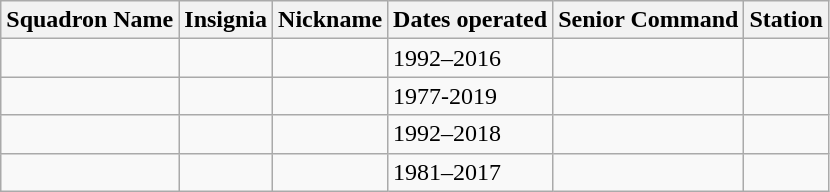<table class="wikitable sortable">
<tr>
<th>Squadron Name</th>
<th class="unsortable">Insignia</th>
<th>Nickname</th>
<th>Dates operated</th>
<th>Senior Command</th>
<th>Station</th>
</tr>
<tr>
<td></td>
<td></td>
<td></td>
<td>1992–2016</td>
<td></td>
<td></td>
</tr>
<tr>
<td></td>
<td></td>
<td></td>
<td>1977-2019</td>
<td></td>
<td></td>
</tr>
<tr>
<td></td>
<td></td>
<td></td>
<td>1992–2018</td>
<td></td>
<td></td>
</tr>
<tr>
<td></td>
<td></td>
<td></td>
<td>1981–2017</td>
<td></td>
<td></td>
</tr>
</table>
